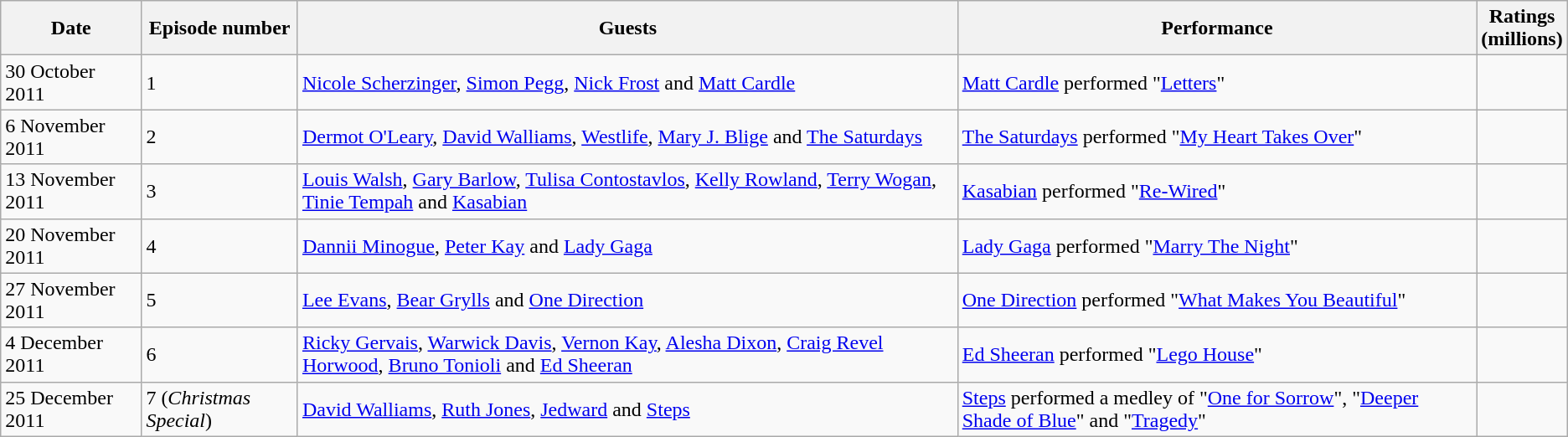<table class="wikitable">
<tr>
<th>Date</th>
<th>Episode number</th>
<th>Guests</th>
<th>Performance</th>
<th>Ratings<br>(millions)</th>
</tr>
<tr>
<td>30 October 2011</td>
<td>1</td>
<td><a href='#'>Nicole Scherzinger</a>, <a href='#'>Simon Pegg</a>, <a href='#'>Nick Frost</a> and <a href='#'>Matt Cardle</a></td>
<td><a href='#'>Matt Cardle</a> performed "<a href='#'>Letters</a>"</td>
<td></td>
</tr>
<tr>
<td>6 November 2011</td>
<td>2</td>
<td><a href='#'>Dermot O'Leary</a>, <a href='#'>David Walliams</a>, <a href='#'>Westlife</a>, <a href='#'>Mary J. Blige</a> and <a href='#'>The Saturdays</a></td>
<td><a href='#'>The Saturdays</a> performed "<a href='#'>My Heart Takes Over</a>"</td>
<td></td>
</tr>
<tr>
<td>13 November 2011</td>
<td>3</td>
<td><a href='#'>Louis Walsh</a>, <a href='#'>Gary Barlow</a>, <a href='#'>Tulisa Contostavlos</a>, <a href='#'>Kelly Rowland</a>, <a href='#'>Terry Wogan</a>, <a href='#'>Tinie Tempah</a> and <a href='#'>Kasabian</a></td>
<td><a href='#'>Kasabian</a> performed "<a href='#'>Re-Wired</a>"</td>
<td></td>
</tr>
<tr>
<td>20 November 2011</td>
<td>4</td>
<td><a href='#'>Dannii Minogue</a>, <a href='#'>Peter Kay</a> and <a href='#'>Lady Gaga</a></td>
<td><a href='#'>Lady Gaga</a> performed "<a href='#'>Marry The Night</a>"</td>
<td></td>
</tr>
<tr>
<td>27 November 2011</td>
<td>5</td>
<td><a href='#'>Lee Evans</a>, <a href='#'>Bear Grylls</a> and <a href='#'>One Direction</a></td>
<td><a href='#'>One Direction</a> performed "<a href='#'>What Makes You Beautiful</a>"</td>
<td></td>
</tr>
<tr>
<td>4 December 2011</td>
<td>6</td>
<td><a href='#'>Ricky Gervais</a>, <a href='#'>Warwick Davis</a>, <a href='#'>Vernon Kay</a>, <a href='#'>Alesha Dixon</a>, <a href='#'>Craig Revel Horwood</a>, <a href='#'>Bruno Tonioli</a> and <a href='#'>Ed Sheeran</a></td>
<td><a href='#'>Ed Sheeran</a> performed "<a href='#'>Lego House</a>"</td>
<td></td>
</tr>
<tr>
<td>25 December 2011</td>
<td>7 (<em>Christmas Special</em>)</td>
<td><a href='#'>David Walliams</a>, <a href='#'>Ruth Jones</a>, <a href='#'>Jedward</a> and <a href='#'>Steps</a></td>
<td><a href='#'>Steps</a> performed a medley of "<a href='#'>One for Sorrow</a>", "<a href='#'>Deeper Shade of Blue</a>" and "<a href='#'>Tragedy</a>"</td>
<td></td>
</tr>
</table>
